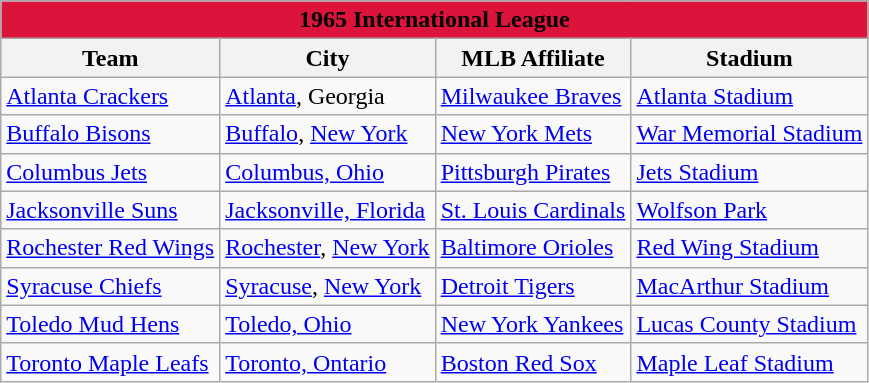<table class="wikitable" style="width:auto">
<tr>
<td bgcolor="#DC143C" align="center" colspan="7"><strong><span>1965 International League</span></strong></td>
</tr>
<tr>
<th>Team</th>
<th>City</th>
<th>MLB Affiliate</th>
<th>Stadium</th>
</tr>
<tr>
<td><a href='#'>Atlanta Crackers</a></td>
<td><a href='#'>Atlanta</a>, Georgia</td>
<td><a href='#'>Milwaukee Braves</a></td>
<td><a href='#'>Atlanta Stadium</a></td>
</tr>
<tr>
<td><a href='#'>Buffalo Bisons</a></td>
<td><a href='#'>Buffalo</a>, <a href='#'>New York</a></td>
<td><a href='#'>New York Mets</a></td>
<td><a href='#'>War Memorial Stadium</a></td>
</tr>
<tr>
<td><a href='#'>Columbus Jets</a></td>
<td><a href='#'>Columbus, Ohio</a></td>
<td><a href='#'>Pittsburgh Pirates</a></td>
<td><a href='#'>Jets Stadium</a></td>
</tr>
<tr>
<td><a href='#'>Jacksonville Suns</a></td>
<td><a href='#'>Jacksonville, Florida</a></td>
<td><a href='#'>St. Louis Cardinals</a></td>
<td><a href='#'>Wolfson Park</a></td>
</tr>
<tr>
<td><a href='#'>Rochester Red Wings</a></td>
<td><a href='#'>Rochester</a>, <a href='#'>New York</a></td>
<td><a href='#'>Baltimore Orioles</a></td>
<td><a href='#'>Red Wing Stadium</a></td>
</tr>
<tr>
<td><a href='#'>Syracuse Chiefs</a></td>
<td><a href='#'>Syracuse</a>, <a href='#'>New York</a></td>
<td><a href='#'>Detroit Tigers</a></td>
<td><a href='#'>MacArthur Stadium</a></td>
</tr>
<tr>
<td><a href='#'>Toledo Mud Hens</a></td>
<td><a href='#'>Toledo, Ohio</a></td>
<td><a href='#'>New York Yankees</a></td>
<td><a href='#'>Lucas County Stadium</a></td>
</tr>
<tr>
<td><a href='#'>Toronto Maple Leafs</a></td>
<td><a href='#'>Toronto, Ontario</a></td>
<td><a href='#'>Boston Red Sox</a></td>
<td><a href='#'>Maple Leaf Stadium</a></td>
</tr>
</table>
